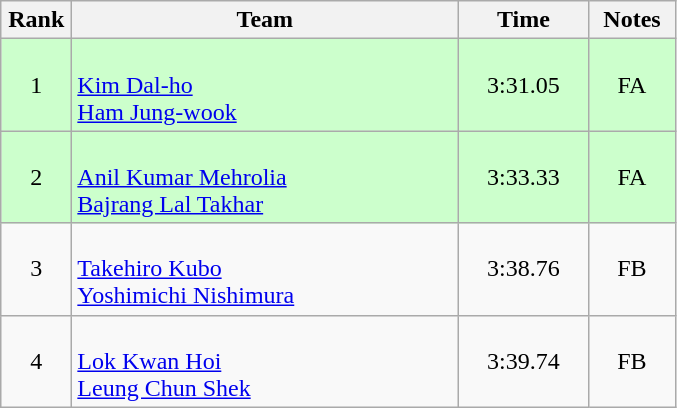<table class=wikitable style="text-align:center">
<tr>
<th width=40>Rank</th>
<th width=250>Team</th>
<th width=80>Time</th>
<th width=50>Notes</th>
</tr>
<tr bgcolor="ccffcc">
<td>1</td>
<td align=left><br><a href='#'>Kim Dal-ho</a><br><a href='#'>Ham Jung-wook</a></td>
<td>3:31.05</td>
<td>FA</td>
</tr>
<tr bgcolor="ccffcc">
<td>2</td>
<td align=left><br><a href='#'>Anil Kumar Mehrolia</a><br><a href='#'>Bajrang Lal Takhar</a></td>
<td>3:33.33</td>
<td>FA</td>
</tr>
<tr>
<td>3</td>
<td align=left><br><a href='#'>Takehiro Kubo</a><br><a href='#'>Yoshimichi Nishimura</a></td>
<td>3:38.76</td>
<td>FB</td>
</tr>
<tr>
<td>4</td>
<td align=left><br><a href='#'>Lok Kwan Hoi</a><br><a href='#'>Leung Chun Shek</a></td>
<td>3:39.74</td>
<td>FB</td>
</tr>
</table>
